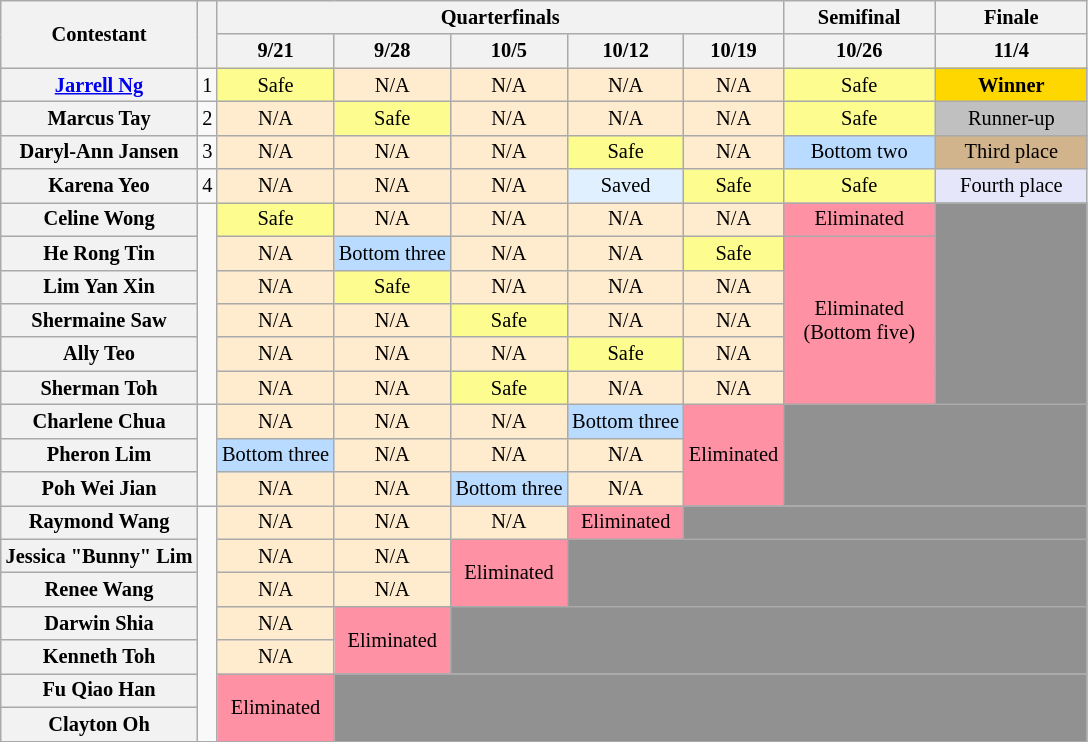<table class="wikitable" style="text-align:center; font-size:85%;">
<tr>
<th scope="col" rowspan="2">Contestant</th>
<th scope="col" rowspan="2"></th>
<th colspan="5" scope="col">Quarterfinals</th>
<th scope="col" style="width:14%;">Semifinal</th>
<th scope="col" style="width:14%;">Finale</th>
</tr>
<tr>
<th scope="col">9/21</th>
<th scope="col">9/28</th>
<th scope="col">10/5</th>
<th scope="col">10/12</th>
<th scope="col">10/19</th>
<th scope="col">10/26</th>
<th scope="col">11/4</th>
</tr>
<tr>
<th><strong><a href='#'>Jarrell Ng</a></strong></th>
<td scope="row">1</td>
<td style="background:#FDFC8F;">Safe</td>
<td style="background:#FFEBCD;">N/A</td>
<td style="background:#FFEBCD;">N/A</td>
<td style="background:#FFEBCD;">N/A</td>
<td style="background:#FFEBCD;">N/A</td>
<td style="background:#FDFC8F;">Safe</td>
<td style="background:gold;"><strong>Winner</strong></td>
</tr>
<tr>
<th>Marcus Tay</th>
<td scope="row">2</td>
<td style="background:#FFEBCD;">N/A</td>
<td style="background:#FDFC8F;">Safe</td>
<td style="background:#FFEBCD;">N/A</td>
<td style="background:#FFEBCD;">N/A</td>
<td style="background:#FFEBCD;">N/A</td>
<td style="background:#FDFC8F;">Safe</td>
<td style="background:silver;">Runner-up</td>
</tr>
<tr>
<th>Daryl-Ann Jansen</th>
<td scope="row">3</td>
<td style="background:#FFEBCD;">N/A</td>
<td style="background:#FFEBCD;">N/A</td>
<td style="background:#FFEBCD;">N/A</td>
<td style="background:#FDFC8F;">Safe</td>
<td style="background:#FFEBCD;">N/A</td>
<td style="background:#b8dbff;">Bottom two</td>
<td style="background:tan;">Third place</td>
</tr>
<tr>
<th>Karena Yeo</th>
<td scope="row">4</td>
<td style="background:#FFEBCD;">N/A</td>
<td style="background:#FFEBCD;">N/A</td>
<td style="background:#FFEBCD;">N/A</td>
<td style="background:#e0f0ff;">Saved</td>
<td style="background:#FDFC8F;">Safe</td>
<td style="background:#FDFC8F;">Safe</td>
<td style="background:#E6E6FA;">Fourth place</td>
</tr>
<tr>
<th>Celine Wong</th>
<td scope="row" rowspan="6"></td>
<td style="background:#FDFC8F;">Safe</td>
<td style="background:#FFEBCD;">N/A</td>
<td style="background:#FFEBCD;">N/A</td>
<td style="background:#FFEBCD;">N/A</td>
<td style="background:#FFEBCD;">N/A</td>
<td style="background:#FF91A4;">Eliminated</td>
<td style="background:#919191;" rowspan="6"></td>
</tr>
<tr>
<th>He Rong Tin</th>
<td style="background:#FFEBCD;">N/A</td>
<td style="background:#b8dbff;">Bottom three</td>
<td style="background:#FFEBCD;">N/A</td>
<td style="background:#FFEBCD;">N/A</td>
<td style="background:#FDFC8F;">Safe</td>
<td style="background:#FF91A4;" rowspan="5">Eliminated<br>(Bottom five)</td>
</tr>
<tr>
<th>Lim Yan Xin</th>
<td style="background:#FFEBCD;">N/A</td>
<td style="background:#FDFC8F;">Safe</td>
<td style="background:#FFEBCD;">N/A</td>
<td style="background:#FFEBCD;">N/A</td>
<td style="background:#FFEBCD;">N/A</td>
</tr>
<tr>
<th>Shermaine Saw</th>
<td style="background:#FFEBCD;">N/A</td>
<td style="background:#FFEBCD;">N/A</td>
<td style="background:#FDFC8F;">Safe</td>
<td style="background:#FFEBCD;">N/A</td>
<td style="background:#FFEBCD;">N/A</td>
</tr>
<tr>
<th>Ally Teo</th>
<td style="background:#FFEBCD;">N/A</td>
<td style="background:#FFEBCD;">N/A</td>
<td style="background:#FFEBCD;">N/A</td>
<td style="background:#FDFC8F;">Safe</td>
<td style="background:#FFEBCD;">N/A</td>
</tr>
<tr>
<th>Sherman Toh</th>
<td style="background:#FFEBCD;">N/A</td>
<td style="background:#FFEBCD;">N/A</td>
<td style="background:#FDFC8F;">Safe</td>
<td style="background:#FFEBCD;">N/A</td>
<td style="background:#FFEBCD;">N/A</td>
</tr>
<tr>
<th>Charlene Chua</th>
<td scope="row" rowspan="3"></td>
<td style="background:#FFEBCD;">N/A</td>
<td style="background:#FFEBCD;">N/A</td>
<td style="background:#FFEBCD;">N/A</td>
<td style="background:#b8dbff;">Bottom three</td>
<td style="background:#FF91A4;" rowspan="3">Eliminated</td>
<td style="background:#919191;" colspan="4" rowspan="3"></td>
</tr>
<tr>
<th>Pheron Lim</th>
<td style="background:#b8dbff;">Bottom three</td>
<td style="background:#FFEBCD;">N/A</td>
<td style="background:#FFEBCD;">N/A</td>
<td style="background:#FFEBCD;">N/A</td>
</tr>
<tr>
<th>Poh Wei Jian</th>
<td style="background:#FFEBCD;">N/A</td>
<td style="background:#FFEBCD;">N/A</td>
<td style="background:#b8dbff;">Bottom three</td>
<td style="background:#FFEBCD;">N/A</td>
</tr>
<tr>
<th>Raymond Wang</th>
<td scope="row" rowspan="7"></td>
<td style="background:#FFEBCD;">N/A</td>
<td style="background:#FFEBCD;">N/A</td>
<td style="background:#FFEBCD;">N/A</td>
<td style="background:#FF91A4;">Eliminated</td>
<td style="background:#919191;" colspan="5"></td>
</tr>
<tr>
<th>Jessica "Bunny" Lim</th>
<td style="background:#FFEBCD;">N/A</td>
<td style="background:#FFEBCD;">N/A</td>
<td style="background:#FF91A4;" rowspan="2">Eliminated</td>
<td style="background:#919191;" colspan="6" rowspan="2"></td>
</tr>
<tr>
<th>Renee Wang</th>
<td style="background:#FFEBCD;">N/A</td>
<td style="background:#FFEBCD;">N/A</td>
</tr>
<tr>
<th>Darwin Shia</th>
<td style="background:#FFEBCD;">N/A</td>
<td style="background:#FF91A4;" rowspan="2">Eliminated</td>
<td style="background:#919191;" colspan="7" rowspan="2"></td>
</tr>
<tr>
<th>Kenneth Toh</th>
<td style="background:#FFEBCD;">N/A</td>
</tr>
<tr>
<th>Fu Qiao Han</th>
<td style="background:#FF91A4;" rowspan="2">Eliminated</td>
<td style="background:#919191;" colspan="8" rowspan="2"></td>
</tr>
<tr>
<th>Clayton Oh</th>
</tr>
<tr>
</tr>
</table>
